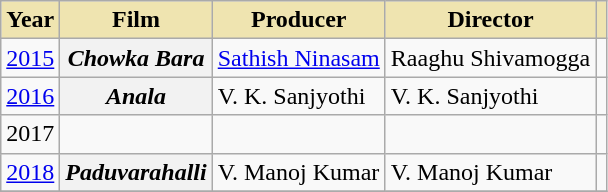<table class="wikitable sortable">
<tr>
<th scope="col" style="background-color:#EFE4B0">Year</th>
<th scope="col" style="background-color:#EFE4B0">Film</th>
<th scope="col" style="background-color:#EFE4B0">Producer</th>
<th scope="col" style="background-color:#EFE4B0">Director</th>
<th scope="col" style="background-color:#EFE4B0"></th>
</tr>
<tr>
<td><a href='#'>2015</a></td>
<th scope="row"><em>Chowka Bara</em></th>
<td><a href='#'>Sathish Ninasam</a></td>
<td>Raaghu Shivamogga</td>
<td></td>
</tr>
<tr>
<td><a href='#'>2016</a></td>
<th scope="row"><em>Anala</em></th>
<td>V. K. Sanjyothi</td>
<td>V. K. Sanjyothi</td>
<td></td>
</tr>
<tr>
<td>2017</td>
<td></td>
<td></td>
<td></td>
<td></td>
</tr>
<tr>
<td><a href='#'>2018</a></td>
<th scope="row"><em>Paduvarahalli</em></th>
<td>V. Manoj Kumar</td>
<td>V. Manoj Kumar</td>
<td></td>
</tr>
<tr>
</tr>
</table>
